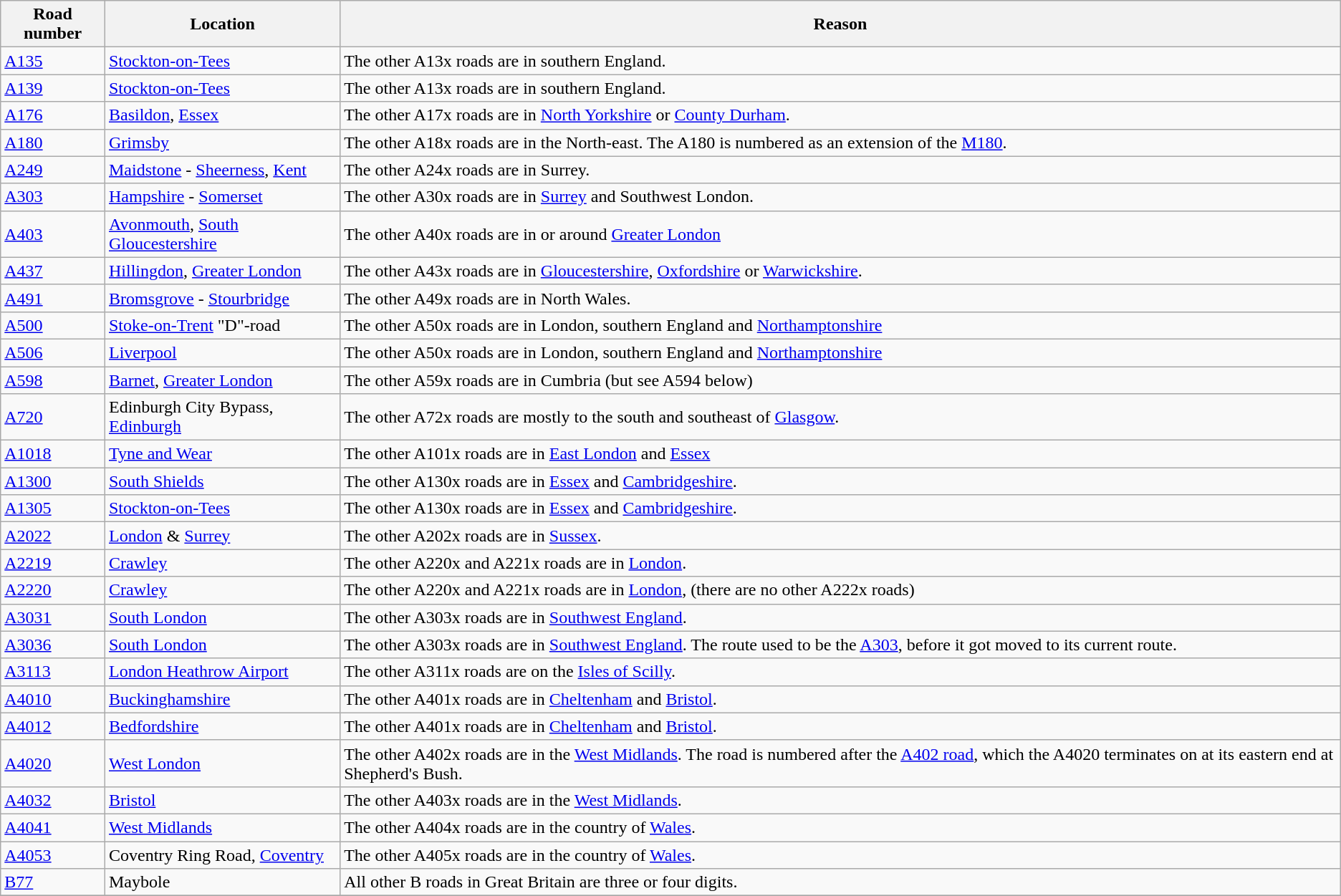<table class="wikitable">
<tr>
<th>Road number</th>
<th>Location</th>
<th>Reason</th>
</tr>
<tr>
<td><a href='#'>A135</a></td>
<td><a href='#'>Stockton-on-Tees</a></td>
<td>The other A13x roads are in southern England.</td>
</tr>
<tr>
<td><a href='#'>A139</a></td>
<td><a href='#'>Stockton-on-Tees</a></td>
<td>The other A13x roads are in southern England.</td>
</tr>
<tr>
<td><a href='#'>A176</a></td>
<td><a href='#'>Basildon</a>, <a href='#'>Essex</a></td>
<td>The other A17x roads are in <a href='#'>North Yorkshire</a> or <a href='#'>County Durham</a>.</td>
</tr>
<tr>
<td><a href='#'>A180</a></td>
<td><a href='#'>Grimsby</a></td>
<td>The other A18x roads are in the North-east. The A180 is numbered as an extension of the <a href='#'>M180</a>.</td>
</tr>
<tr>
<td><a href='#'>A249</a></td>
<td><a href='#'>Maidstone</a> - <a href='#'>Sheerness</a>, <a href='#'>Kent</a></td>
<td>The other A24x roads are in Surrey.</td>
</tr>
<tr>
<td><a href='#'>A303</a></td>
<td><a href='#'>Hampshire</a> - <a href='#'>Somerset</a></td>
<td>The other A30x roads are in <a href='#'>Surrey</a> and Southwest London.</td>
</tr>
<tr>
<td><a href='#'>A403</a></td>
<td><a href='#'>Avonmouth</a>, <a href='#'>South Gloucestershire</a></td>
<td>The other A40x roads are in or around <a href='#'>Greater London</a></td>
</tr>
<tr>
<td><a href='#'>A437</a></td>
<td><a href='#'>Hillingdon</a>, <a href='#'>Greater London</a></td>
<td>The other A43x roads are in <a href='#'>Gloucestershire</a>, <a href='#'>Oxfordshire</a> or <a href='#'>Warwickshire</a>.</td>
</tr>
<tr>
<td><a href='#'>A491</a></td>
<td><a href='#'>Bromsgrove</a> - <a href='#'>Stourbridge</a></td>
<td>The other A49x roads are in North Wales.</td>
</tr>
<tr>
<td><a href='#'>A500</a></td>
<td><a href='#'>Stoke-on-Trent</a> "D"-road</td>
<td>The other A50x roads are in London, southern England and <a href='#'>Northamptonshire</a></td>
</tr>
<tr>
<td><a href='#'>A506</a></td>
<td><a href='#'>Liverpool</a></td>
<td>The other A50x roads are in London, southern England and <a href='#'>Northamptonshire</a></td>
</tr>
<tr>
<td><a href='#'>A598</a></td>
<td><a href='#'>Barnet</a>, <a href='#'>Greater London</a></td>
<td>The other A59x roads are in Cumbria (but see A594 below)</td>
</tr>
<tr>
<td><a href='#'>A720</a></td>
<td>Edinburgh City Bypass, <a href='#'>Edinburgh</a></td>
<td>The other A72x roads are mostly to the south and southeast of <a href='#'>Glasgow</a>.</td>
</tr>
<tr>
<td><a href='#'>A1018</a></td>
<td><a href='#'>Tyne and Wear</a></td>
<td>The other A101x roads are in <a href='#'>East London</a> and <a href='#'>Essex</a></td>
</tr>
<tr>
<td><a href='#'>A1300</a></td>
<td><a href='#'>South Shields</a></td>
<td>The other A130x roads are in <a href='#'>Essex</a> and <a href='#'>Cambridgeshire</a>.</td>
</tr>
<tr>
<td><a href='#'>A1305</a></td>
<td><a href='#'>Stockton-on-Tees</a></td>
<td>The other A130x roads are in <a href='#'>Essex</a> and <a href='#'>Cambridgeshire</a>.</td>
</tr>
<tr>
<td><a href='#'>A2022</a></td>
<td><a href='#'>London</a> & <a href='#'>Surrey</a></td>
<td>The other A202x roads are in <a href='#'>Sussex</a>.</td>
</tr>
<tr>
<td><a href='#'>A2219</a></td>
<td><a href='#'>Crawley</a></td>
<td>The other A220x and A221x roads are in <a href='#'>London</a>.</td>
</tr>
<tr>
<td><a href='#'>A2220</a></td>
<td><a href='#'>Crawley</a></td>
<td>The other A220x and A221x roads are in <a href='#'>London</a>, (there are no other A222x roads)</td>
</tr>
<tr>
<td><a href='#'>A3031</a></td>
<td><a href='#'>South London</a></td>
<td>The other A303x roads are in <a href='#'>Southwest England</a>.</td>
</tr>
<tr>
<td><a href='#'>A3036</a></td>
<td><a href='#'>South London</a></td>
<td>The other A303x roads are in <a href='#'>Southwest England</a>. The route used to be the <a href='#'>A303</a>, before it got moved to its current route.</td>
</tr>
<tr>
<td><a href='#'>A3113</a></td>
<td><a href='#'>London Heathrow Airport</a></td>
<td>The other A311x roads are on the <a href='#'>Isles of Scilly</a>.</td>
</tr>
<tr>
<td><a href='#'>A4010</a></td>
<td><a href='#'>Buckinghamshire</a></td>
<td>The other A401x roads are in <a href='#'>Cheltenham</a> and <a href='#'>Bristol</a>.</td>
</tr>
<tr>
<td><a href='#'>A4012</a></td>
<td><a href='#'>Bedfordshire</a></td>
<td>The other A401x roads are in <a href='#'>Cheltenham</a> and <a href='#'>Bristol</a>.</td>
</tr>
<tr>
<td><a href='#'>A4020</a></td>
<td><a href='#'>West London</a></td>
<td>The other A402x roads are in the <a href='#'>West Midlands</a>. The road is numbered after the <a href='#'>A402 road</a>, which the A4020 terminates on at its eastern end at Shepherd's Bush.</td>
</tr>
<tr>
<td><a href='#'>A4032</a></td>
<td><a href='#'>Bristol</a></td>
<td>The other A403x roads are in the <a href='#'>West Midlands</a>.</td>
</tr>
<tr>
<td><a href='#'>A4041</a></td>
<td><a href='#'>West Midlands</a></td>
<td>The other A404x roads are in the country of <a href='#'>Wales</a>.</td>
</tr>
<tr>
<td><a href='#'>A4053</a></td>
<td>Coventry Ring Road, <a href='#'>Coventry</a></td>
<td>The other A405x roads are in the country of <a href='#'>Wales</a>.</td>
</tr>
<tr>
<td><a href='#'>B77</a></td>
<td>Maybole</td>
<td>All other B roads in Great Britain are three or four digits.</td>
</tr>
<tr>
</tr>
</table>
